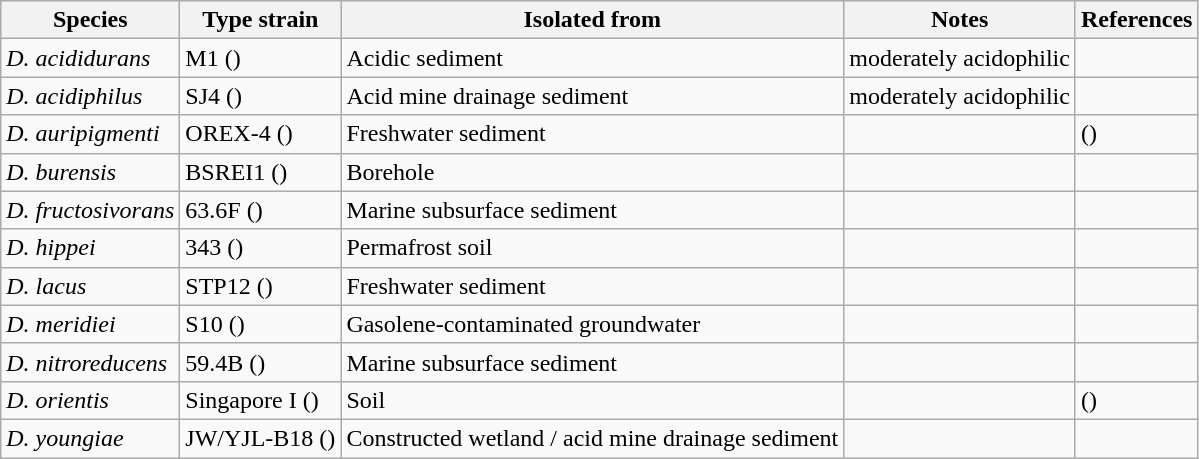<table class="wikitable sortable">
<tr>
<th>Species</th>
<th>Type strain</th>
<th>Isolated from</th>
<th>Notes</th>
<th>References</th>
</tr>
<tr>
<td><em>D. acididurans</em></td>
<td>M1 ()</td>
<td>Acidic sediment</td>
<td>moderately acidophilic</td>
<td></td>
</tr>
<tr>
<td><em>D. acidiphilus</em></td>
<td>SJ4 ()</td>
<td>Acid mine drainage sediment</td>
<td>moderately acidophilic</td>
<td></td>
</tr>
<tr>
<td><em>D. auripigmenti</em></td>
<td>OREX-4 ()</td>
<td>Freshwater sediment</td>
<td></td>
<td>() </td>
</tr>
<tr>
<td><em>D. burensis</em></td>
<td>BSREI1 ()</td>
<td>Borehole</td>
<td></td>
<td></td>
</tr>
<tr>
<td><em>D. fructosivorans</em></td>
<td>63.6F ()</td>
<td>Marine subsurface sediment</td>
<td></td>
<td></td>
</tr>
<tr>
<td><em>D. hippei</em></td>
<td>343 ()</td>
<td>Permafrost soil</td>
<td></td>
<td></td>
</tr>
<tr>
<td><em>D. lacus</em></td>
<td>STP12 ()</td>
<td>Freshwater sediment</td>
<td></td>
<td></td>
</tr>
<tr>
<td><em>D. meridiei</em></td>
<td>S10 ()</td>
<td>Gasolene-contaminated groundwater</td>
<td></td>
<td></td>
</tr>
<tr>
<td><em>D. nitroreducens</em></td>
<td>59.4B ()</td>
<td>Marine subsurface sediment</td>
<td></td>
<td></td>
</tr>
<tr>
<td><em>D. orientis</em></td>
<td>Singapore I ()</td>
<td>Soil</td>
<td></td>
<td>() </td>
</tr>
<tr>
<td><em>D. youngiae</em></td>
<td>JW/YJL-B18 ()</td>
<td>Constructed wetland / acid mine drainage sediment</td>
<td></td>
<td></td>
</tr>
</table>
